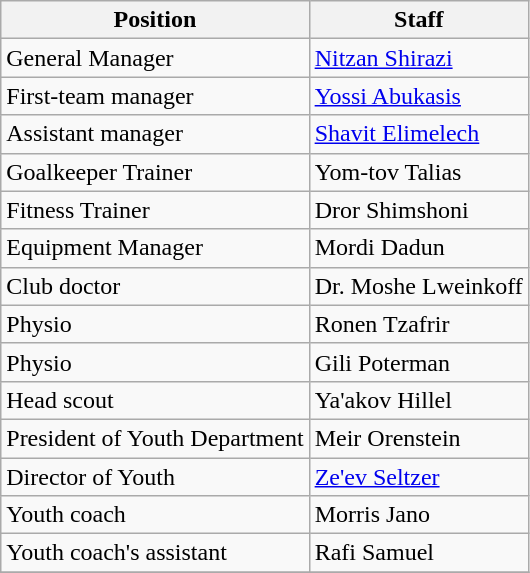<table class="wikitable" border="1">
<tr>
<th>Position</th>
<th>Staff</th>
</tr>
<tr>
<td>General Manager</td>
<td> <a href='#'>Nitzan Shirazi</a></td>
</tr>
<tr>
<td>First-team manager</td>
<td> <a href='#'>Yossi Abukasis</a></td>
</tr>
<tr>
<td>Assistant manager</td>
<td> <a href='#'>Shavit Elimelech</a></td>
</tr>
<tr>
<td>Goalkeeper Trainer</td>
<td> Yom-tov Talias</td>
</tr>
<tr>
<td>Fitness Trainer</td>
<td> Dror Shimshoni</td>
</tr>
<tr>
<td>Equipment Manager</td>
<td> Mordi Dadun</td>
</tr>
<tr>
<td>Club doctor</td>
<td> Dr. Moshe Lweinkoff</td>
</tr>
<tr>
<td>Physio</td>
<td> Ronen Tzafrir</td>
</tr>
<tr>
<td>Physio</td>
<td> Gili Poterman</td>
</tr>
<tr>
<td>Head scout</td>
<td> Ya'akov Hillel</td>
</tr>
<tr>
<td>President of Youth Department</td>
<td> Meir Orenstein</td>
</tr>
<tr>
<td>Director of Youth</td>
<td> <a href='#'>Ze'ev Seltzer</a></td>
</tr>
<tr>
<td>Youth coach</td>
<td> Morris Jano</td>
</tr>
<tr>
<td>Youth coach's assistant</td>
<td> Rafi Samuel</td>
</tr>
<tr>
</tr>
</table>
